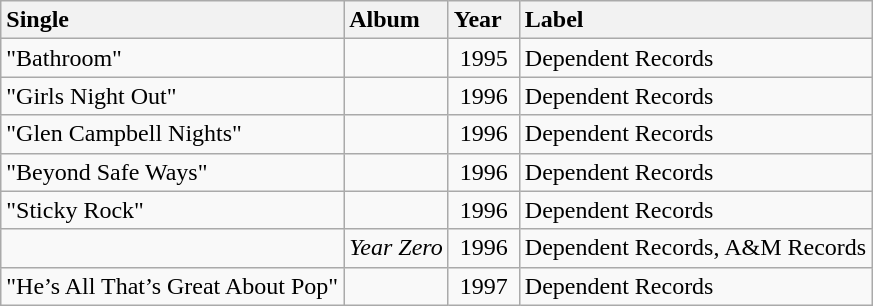<table class="wikitable">
<tr>
<th style="text-align:left; vertical-align:top;">Single</th>
<th style="text-align:left; vertical-align:top;">Album</th>
<th style="vertical-align:top; text-align:left; width:40px;">Year</th>
<th style="text-align:left; vertical-align:top;">Label</th>
</tr>
<tr style="vertical-align:top;">
<td style="text-align:left; ">"Bathroom"</td>
<td style="text-align:left; vertical-align:top;"></td>
<td style="text-align:center; ">1995</td>
<td style="text-align:left; ">Dependent Records</td>
</tr>
<tr style="vertical-align:top;">
<td style="text-align:left; ">"Girls Night Out"</td>
<td style="text-align:left; vertical-align:top;"></td>
<td style="text-align:center; ">1996</td>
<td style="text-align:left; ">Dependent Records</td>
</tr>
<tr style="vertical-align:top;">
<td style="text-align:left; ">"Glen Campbell Nights"</td>
<td style="text-align:left; vertical-align:top;"></td>
<td style="text-align:center; ">1996</td>
<td style="text-align:left; ">Dependent Records</td>
</tr>
<tr style="vertical-align:top;">
<td style="text-align:left; ">"Beyond Safe Ways"</td>
<td style="text-align:left; vertical-align:top;"></td>
<td style="text-align:center; ">1996</td>
<td style="text-align:left; ">Dependent Records</td>
</tr>
<tr style="vertical-align:top;">
<td style="text-align:left; ">"Sticky Rock"</td>
<td style="text-align:left; vertical-align:top;"></td>
<td style="text-align:center; ">1996</td>
<td style="text-align:left; ">Dependent Records</td>
</tr>
<tr style="vertical-align:top;">
<td style="text-align:left; vertical-align:top;"></td>
<td style="text-align:left; "><em>Year Zero</em></td>
<td style="text-align:center; ">1996</td>
<td style="text-align:left; ">Dependent Records, A&M Records</td>
</tr>
<tr style="vertical-align:top;">
<td style="text-align:left; ">"He’s All That’s Great About Pop"</td>
<td style="text-align:left; vertical-align:top;"></td>
<td style="text-align:center; ">1997</td>
<td style="text-align:left; ">Dependent Records</td>
</tr>
</table>
